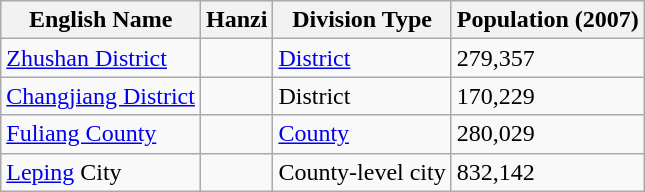<table class="wikitable">
<tr>
<th>English Name</th>
<th>Hanzi</th>
<th>Division Type</th>
<th>Population (2007)</th>
</tr>
<tr>
<td><a href='#'>Zhushan District</a></td>
<td></td>
<td><a href='#'>District</a></td>
<td>279,357</td>
</tr>
<tr>
<td><a href='#'>Changjiang District</a></td>
<td></td>
<td>District</td>
<td>170,229</td>
</tr>
<tr>
<td><a href='#'>Fuliang County</a></td>
<td></td>
<td><a href='#'>County</a></td>
<td>280,029</td>
</tr>
<tr>
<td><a href='#'>Leping</a> City</td>
<td></td>
<td>County-level city</td>
<td>832,142</td>
</tr>
</table>
